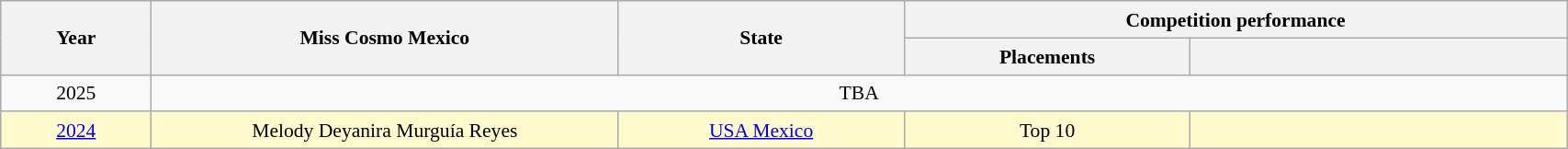<table class="wikitable" style="text-align:center; line-height:20px; font-size:90%; width:90%;">
<tr>
<th rowspan="2"  width=60px>Year</th>
<th rowspan="2"  width=200px>Miss Cosmo Mexico</th>
<th rowspan="2"  width=120px>State</th>
<th colspan="2"  width=200px>Competition performance</th>
</tr>
<tr>
<th width=120px>Placements</th>
<th width=160px></th>
</tr>
<tr>
<td>2025</td>
<td colspan=4>TBA</td>
</tr>
<tr style="background-color:#FFFACD">
<td><a href='#'>2024</a></td>
<td>Melody Deyanira Murguía Reyes</td>
<td><a href='#'>USA Mexico</a></td>
<td>Top 10</td>
<td></td>
</tr>
</table>
